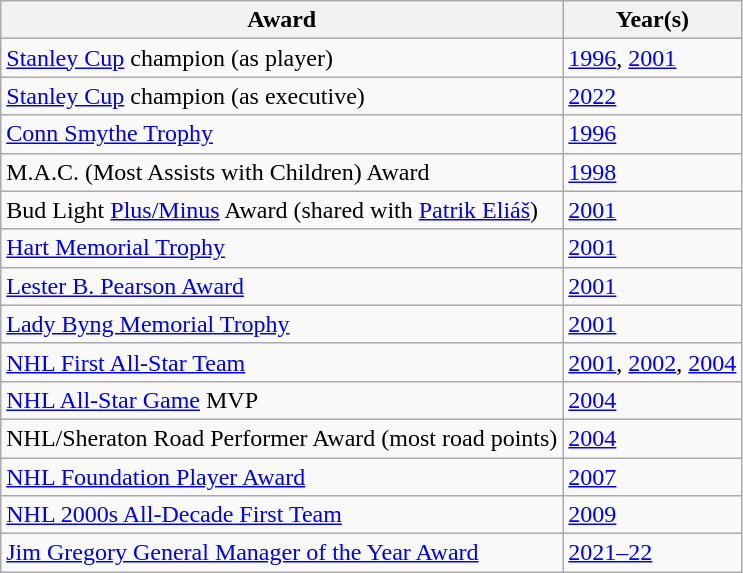<table class="wikitable">
<tr>
<th>Award</th>
<th>Year(s)</th>
</tr>
<tr>
<td><a href='#'>Stanley Cup</a> champion (as player)</td>
<td><a href='#'>1996</a>, <a href='#'>2001</a></td>
</tr>
<tr>
<td><a href='#'>Stanley Cup</a> champion (as executive)</td>
<td><a href='#'>2022</a></td>
</tr>
<tr>
<td><a href='#'>Conn Smythe Trophy</a></td>
<td><a href='#'>1996</a></td>
</tr>
<tr>
<td>M.A.C. (Most Assists with Children) Award</td>
<td><a href='#'>1998</a></td>
</tr>
<tr>
<td>Bud Light <a href='#'>Plus/Minus</a> Award (shared with <a href='#'>Patrik Eliáš</a>)</td>
<td><a href='#'>2001</a></td>
</tr>
<tr>
<td><a href='#'>Hart Memorial Trophy</a></td>
<td><a href='#'>2001</a></td>
</tr>
<tr>
<td><a href='#'>Lester B. Pearson Award</a></td>
<td><a href='#'>2001</a></td>
</tr>
<tr>
<td><a href='#'>Lady Byng Memorial Trophy</a></td>
<td><a href='#'>2001</a></td>
</tr>
<tr>
<td><a href='#'>NHL First All-Star Team</a></td>
<td><a href='#'>2001</a>, <a href='#'>2002</a>, <a href='#'>2004</a></td>
</tr>
<tr>
<td><a href='#'>NHL All-Star Game</a> MVP</td>
<td><a href='#'>2004</a></td>
</tr>
<tr>
<td>NHL/Sheraton Road Performer Award (most road points)</td>
<td><a href='#'>2004</a></td>
</tr>
<tr>
<td><a href='#'>NHL Foundation Player Award</a></td>
<td><a href='#'>2007</a></td>
</tr>
<tr>
<td><a href='#'>NHL 2000s All-Decade First Team</a></td>
<td><a href='#'>2009</a></td>
</tr>
<tr>
<td><a href='#'>Jim Gregory General Manager of the Year Award</a></td>
<td><a href='#'>2021–22</a></td>
</tr>
</table>
